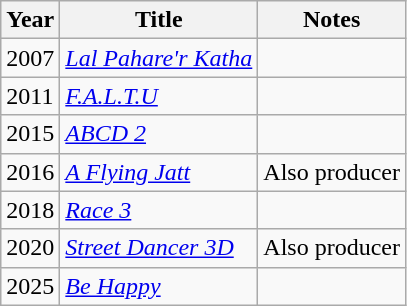<table class="wikitable">
<tr>
<th>Year</th>
<th>Title</th>
<th>Notes</th>
</tr>
<tr>
<td>2007</td>
<td><a href='#'><em>Lal Pahare'r Katha</em></a></td>
<td></td>
</tr>
<tr>
<td>2011</td>
<td><em><a href='#'>F.A.L.T.U</a></em></td>
<td></td>
</tr>
<tr>
<td>2015</td>
<td><a href='#'><em>ABCD 2</em></a></td>
<td></td>
</tr>
<tr>
<td>2016</td>
<td><a href='#'><em>A Flying Jatt</em></a></td>
<td>Also producer</td>
</tr>
<tr>
<td>2018</td>
<td><a href='#'><em>Race 3</em></a></td>
<td></td>
</tr>
<tr>
<td>2020</td>
<td><a href='#'><em>Street Dancer 3D</em></a></td>
<td>Also producer</td>
</tr>
<tr>
<td>2025</td>
<td><a href='#'><em>Be Happy</em></a></td>
<td></td>
</tr>
</table>
